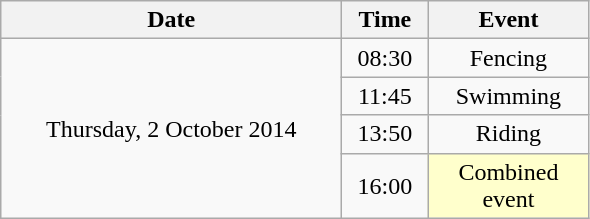<table class = "wikitable" style="text-align:center;">
<tr>
<th width=220>Date</th>
<th width=50>Time</th>
<th width=100>Event</th>
</tr>
<tr>
<td rowspan=4>Thursday, 2 October 2014</td>
<td>08:30</td>
<td>Fencing</td>
</tr>
<tr>
<td>11:45</td>
<td>Swimming</td>
</tr>
<tr>
<td>13:50</td>
<td>Riding</td>
</tr>
<tr>
<td>16:00</td>
<td bgcolor=ffffcc>Combined event</td>
</tr>
</table>
